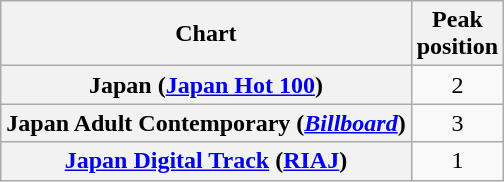<table class="wikitable sortable plainrowheaders">
<tr>
<th>Chart</th>
<th>Peak<br>position</th>
</tr>
<tr>
<th scope="row">Japan (<a href='#'>Japan Hot 100</a>)</th>
<td align="center">2</td>
</tr>
<tr>
<th scope="row">Japan Adult Contemporary (<em><a href='#'>Billboard</a></em>)</th>
<td align="center">3</td>
</tr>
<tr>
<th scope="row"><a href='#'>Japan Digital Track</a> (<a href='#'>RIAJ</a>)</th>
<td align="center">1</td>
</tr>
</table>
